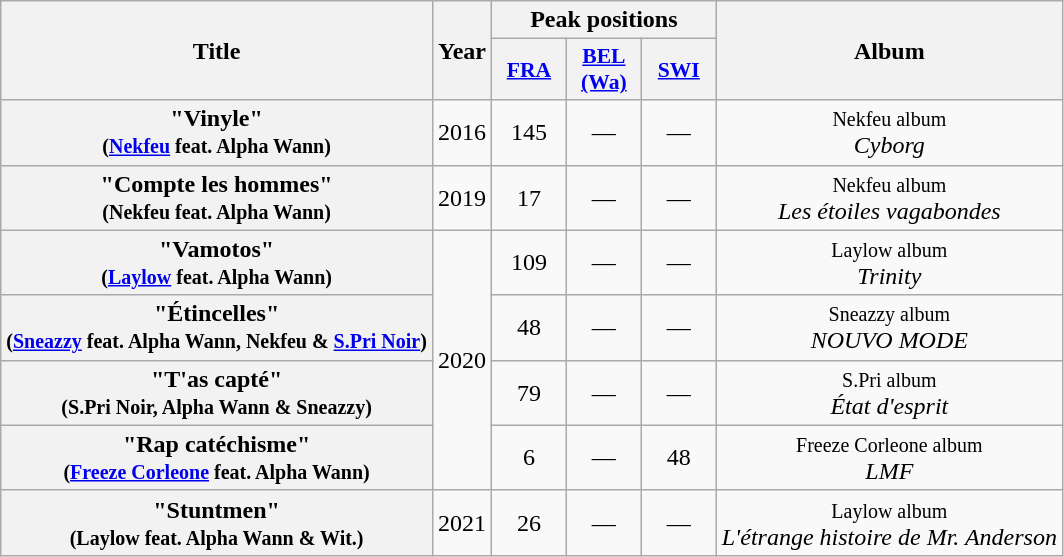<table class="wikitable plainrowheaders" style="text-align:center">
<tr>
<th scope="col" rowspan="2">Title</th>
<th scope="col" rowspan="2">Year</th>
<th scope="col" colspan="3">Peak positions</th>
<th scope="col" rowspan="2">Album</th>
</tr>
<tr>
<th scope="col" style="width:3em;font-size:90%;"><a href='#'>FRA</a><br></th>
<th scope="col" style="width:3em;font-size:90%;"><a href='#'>BEL <br>(Wa)</a><br></th>
<th scope="col" style="width:3em;font-size:90%;"><a href='#'>SWI</a><br></th>
</tr>
<tr>
<th scope="row">"Vinyle" <br><small>(<a href='#'>Nekfeu</a> feat. Alpha Wann)</small></th>
<td>2016</td>
<td>145</td>
<td>—</td>
<td>—</td>
<td><small>Nekfeu album</small><br><em>Cyborg</em></td>
</tr>
<tr>
<th scope="row">"Compte les hommes" <br><small>(Nekfeu feat. Alpha Wann)</small></th>
<td>2019</td>
<td>17</td>
<td>—</td>
<td>—</td>
<td><small>Nekfeu album</small><br><em>Les étoiles vagabondes</em></td>
</tr>
<tr>
<th scope="row">"Vamotos" <br><small>(<a href='#'>Laylow</a> feat. Alpha Wann)</small></th>
<td rowspan=4>2020</td>
<td>109</td>
<td>—</td>
<td>—</td>
<td><small>Laylow album</small><br><em>Trinity</em></td>
</tr>
<tr>
<th scope="row">"Étincelles" <br><small>(<a href='#'>Sneazzy</a> feat. Alpha Wann, Nekfeu & <a href='#'>S.Pri Noir</a>)</small></th>
<td>48</td>
<td>—</td>
<td>—</td>
<td><small>Sneazzy album</small><br><em>NOUVO MODE</em></td>
</tr>
<tr>
<th scope="row">"T'as capté" <br><small>(S.Pri Noir, Alpha Wann & Sneazzy)</small></th>
<td>79</td>
<td>—</td>
<td>—</td>
<td><small>S.Pri album</small><br><em>État d'esprit</em></td>
</tr>
<tr>
<th scope="row">"Rap catéchisme" <br><small>(<a href='#'>Freeze Corleone</a> feat. Alpha Wann)</small></th>
<td>6</td>
<td>—</td>
<td>48</td>
<td><small>Freeze Corleone album</small><br><em>LMF</em></td>
</tr>
<tr>
<th scope="row">"Stuntmen" <br><small>(Laylow feat. Alpha Wann & Wit.)</small></th>
<td>2021</td>
<td>26</td>
<td>—</td>
<td>—</td>
<td><small>Laylow album</small><br><em>L'étrange histoire de Mr. Anderson</em></td>
</tr>
</table>
